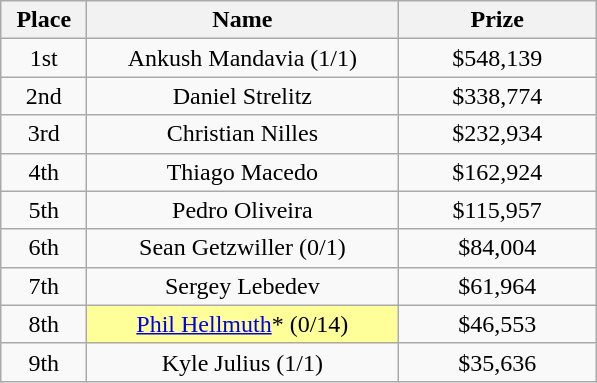<table class="wikitable">
<tr>
<th width="50">Place</th>
<th width="200">Name</th>
<th width="125">Prize</th>
</tr>
<tr>
<td align = "center">1st</td>
<td align = "center">Ankush Mandavia (1/1)</td>
<td align = "center">$548,139</td>
</tr>
<tr>
<td align = "center">2nd</td>
<td align = "center">Daniel Strelitz</td>
<td align = "center">$338,774</td>
</tr>
<tr>
<td align = "center">3rd</td>
<td align = "center">Christian Nilles</td>
<td align = "center">$232,934</td>
</tr>
<tr>
<td align = "center">4th</td>
<td align = "center">Thiago Macedo</td>
<td align = "center">$162,924</td>
</tr>
<tr>
<td align = "center">5th</td>
<td align = "center">Pedro Oliveira</td>
<td align = "center">$115,957</td>
</tr>
<tr>
<td align = "center">6th</td>
<td align = "center">Sean Getzwiller (0/1)</td>
<td align = "center">$84,004</td>
</tr>
<tr>
<td align = "center">7th</td>
<td align = "center">Sergey Lebedev</td>
<td align = "center">$61,964</td>
</tr>
<tr>
<td align = "center">8th</td>
<td align = "center"  bgcolor="#FFFF99"><a href='#'>Phil Hellmuth</a>* (0/14)</td>
<td align = "center">$46,553</td>
</tr>
<tr>
<td align = "center">9th</td>
<td align = "center">Kyle Julius (1/1)</td>
<td align = "center">$35,636</td>
</tr>
</table>
